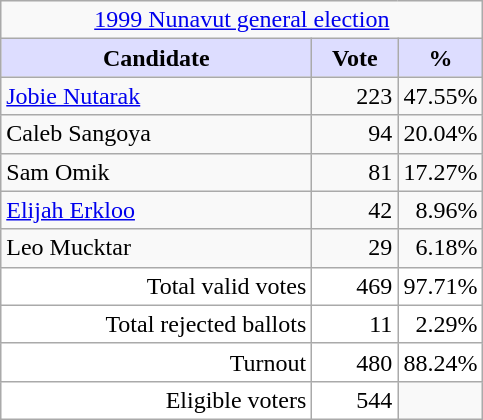<table class="wikitable">
<tr>
<td colspan=3 align=center><a href='#'>1999 Nunavut general election</a></td>
</tr>
<tr>
<th style="background:#ddf; width:200px;">Candidate</th>
<th style="background:#ddf; width:50px;">Vote</th>
<th style="background:#ddf; width:30px;">%</th>
</tr>
<tr>
<td><a href='#'>Jobie Nutarak</a></td>
<td align="right">223</td>
<td align="right">47.55%</td>
</tr>
<tr>
<td>Caleb Sangoya</td>
<td align="right">94</td>
<td align="right">20.04%</td>
</tr>
<tr>
<td>Sam Omik</td>
<td align="right">81</td>
<td align="right">17.27%</td>
</tr>
<tr>
<td><a href='#'>Elijah Erkloo</a></td>
<td align="right">42</td>
<td align="right">8.96%</td>
</tr>
<tr>
<td>Leo Mucktar</td>
<td align="right">29</td>
<td align="right">6.18%</td>
</tr>
<tr style="background-color:white;text-align:right;border-top:1px solid darkgray;">
<td>Total valid votes</td>
<td>469</td>
<td>97.71%</td>
</tr>
<tr style="background-color:white;text-align:right;border-top:1px solid darkgray;">
<td>Total rejected ballots</td>
<td>11</td>
<td>2.29%</td>
</tr>
<tr style="background-color:white;text-align:right;border-top:1px solid darkgray;">
<td>Turnout</td>
<td>480</td>
<td>88.24%</td>
</tr>
<tr style="background-color:white;text-align:right;border-top:1px solid darkgray;">
<td>Eligible voters</td>
<td>544</td>
</tr>
</table>
